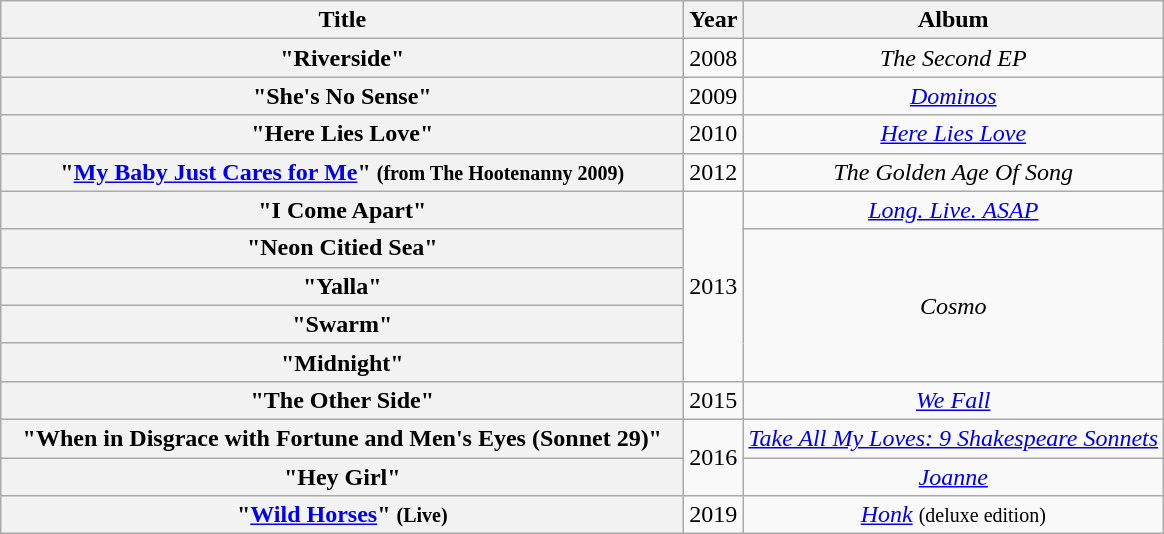<table class="wikitable plainrowheaders" style="text-align:center;" border="1">
<tr>
<th scope="col" style="width:28em;">Title</th>
<th scope="col" style="width:1em;">Year</th>
<th scope="col">Album</th>
</tr>
<tr>
<th scope="row">"Riverside"<br></th>
<td>2008</td>
<td><em>The Second EP</em></td>
</tr>
<tr>
<th scope="row">"She's No Sense"<br></th>
<td>2009</td>
<td><em><a href='#'>Dominos</a></em></td>
</tr>
<tr>
<th scope="row">"Here Lies Love"<br></th>
<td>2010</td>
<td><em><a href='#'>Here Lies Love</a></em></td>
</tr>
<tr>
<th scope="row">"<a href='#'>My Baby Just Cares for Me</a>" <small>(from The Hootenanny 2009)</small><br></th>
<td>2012</td>
<td><em>The Golden Age Of Song</em></td>
</tr>
<tr>
<th scope="row">"I Come Apart"<br></th>
<td rowspan="5">2013</td>
<td><em><a href='#'>Long. Live. ASAP</a></em></td>
</tr>
<tr>
<th scope="row">"Neon Citied Sea"<br></th>
<td rowspan="4"><em>Cosmo</em></td>
</tr>
<tr>
<th scope="row">"Yalla"<br></th>
</tr>
<tr>
<th scope="row">"Swarm"<br></th>
</tr>
<tr>
<th scope="row">"Midnight"<br></th>
</tr>
<tr>
<th scope="row">"The Other Side"<br></th>
<td>2015</td>
<td><em><a href='#'>We Fall</a></em></td>
</tr>
<tr>
<th scope="row">"When in Disgrace with Fortune and Men's Eyes (Sonnet 29)"<br></th>
<td rowspan="2">2016</td>
<td><em><a href='#'>Take All My Loves: 9 Shakespeare Sonnets</a></em></td>
</tr>
<tr>
<th scope="row">"Hey Girl"<br></th>
<td><em><a href='#'>Joanne</a></em></td>
</tr>
<tr>
<th scope="row">"<a href='#'>Wild Horses</a>" <small>(Live)</small><br></th>
<td rowspan="2">2019</td>
<td><em><a href='#'>Honk</a></em> <small>(deluxe edition)</small></td>
</tr>
</table>
